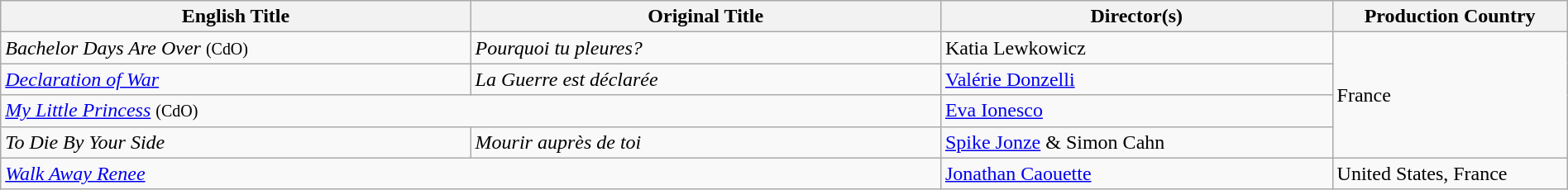<table class="wikitable" style="width:100%; margin-bottom:0px; margin-top:0px" cellpadding="5">
<tr>
<th style="width:30%">English Title</th>
<th style="width:30%">Original Title</th>
<th style="width:25%">Director(s)</th>
<th style="width:15%">Production Country</th>
</tr>
<tr>
<td><em>Bachelor Days Are Over</em> <small>(CdO)</small></td>
<td><em>Pourquoi tu pleures?</em></td>
<td data-sort-value="Lewkowicz">Katia Lewkowicz</td>
<td rowspan="4">France</td>
</tr>
<tr>
<td><em><a href='#'>Declaration of War</a></em></td>
<td data-sort-value="Guerre"><em>La Guerre est déclarée</em></td>
<td data-sort-value="Donzelli"><a href='#'>Valérie Donzelli</a></td>
</tr>
<tr>
<td colspan="2"><em><a href='#'>My Little Princess</a></em> <small>(CdO)</small></td>
<td data-sort-value="Ionesco"><a href='#'>Eva Ionesco</a></td>
</tr>
<tr>
<td><em>To Die By Your Side</em></td>
<td><em>Mourir auprès de toi</em></td>
<td data-sort-value="Jonze"><a href='#'>Spike Jonze</a> & Simon Cahn</td>
</tr>
<tr>
<td colspan="2"><em><a href='#'>Walk Away Renee</a></em></td>
<td data-sort-value="Caouette"><a href='#'>Jonathan Caouette</a></td>
<td>United States, France</td>
</tr>
</table>
